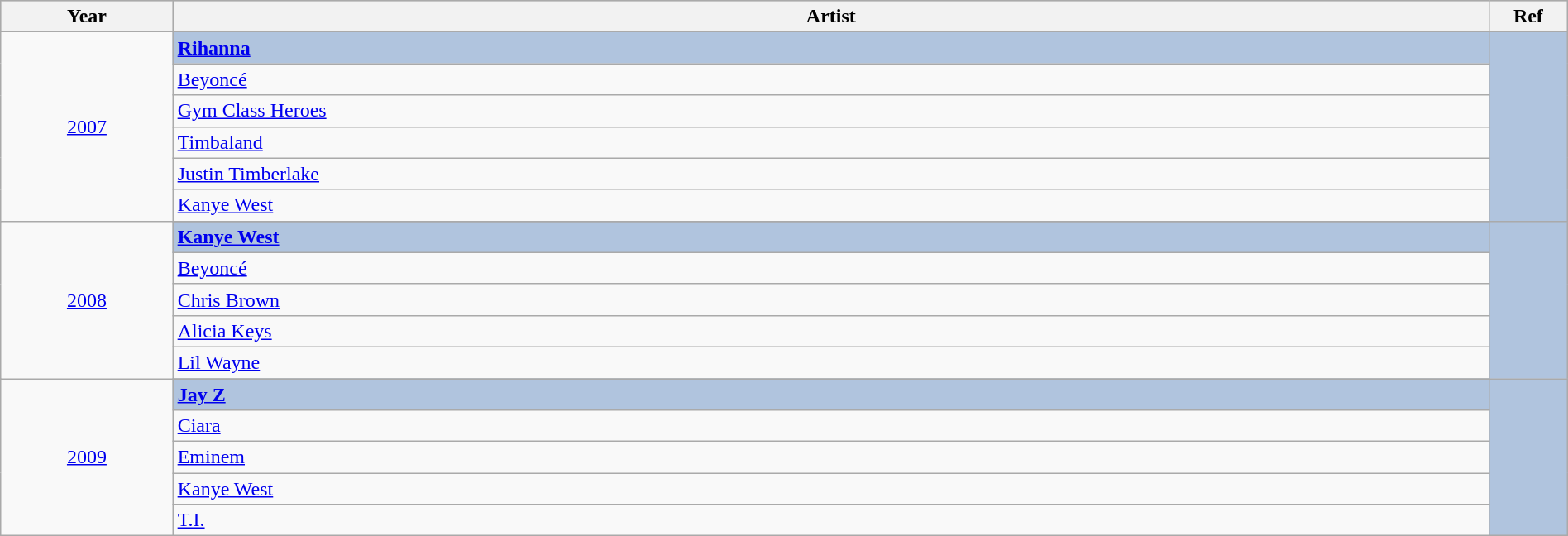<table class="wikitable" style="width:100%;">
<tr style="background:#bebebe;">
<th style="width:11%;">Year</th>
<th style="width:84%;">Artist</th>
<th style="width:5%;">Ref</th>
</tr>
<tr>
<td rowspan="7" align="center"><a href='#'>2007</a></td>
</tr>
<tr style="background:#B0C4DE">
<td><strong><a href='#'>Rihanna</a></strong></td>
<td rowspan="7" align="center"><br></td>
</tr>
<tr>
<td><a href='#'>Beyoncé</a></td>
</tr>
<tr>
<td><a href='#'>Gym Class Heroes</a></td>
</tr>
<tr>
<td><a href='#'>Timbaland</a></td>
</tr>
<tr>
<td><a href='#'>Justin Timberlake</a></td>
</tr>
<tr>
<td><a href='#'>Kanye West</a></td>
</tr>
<tr>
<td rowspan="6" align="center"><a href='#'>2008</a></td>
</tr>
<tr style="background:#B0C4DE">
<td><strong><a href='#'>Kanye West</a></strong></td>
<td rowspan="6" align="center"></td>
</tr>
<tr>
<td><a href='#'>Beyoncé</a></td>
</tr>
<tr>
<td><a href='#'>Chris Brown</a></td>
</tr>
<tr>
<td><a href='#'>Alicia Keys</a></td>
</tr>
<tr>
<td><a href='#'>Lil Wayne</a></td>
</tr>
<tr>
<td rowspan="6" align="center"><a href='#'>2009</a></td>
</tr>
<tr style="background:#B0C4DE">
<td><strong><a href='#'>Jay Z</a></strong></td>
<td rowspan="6" align="center"><br></td>
</tr>
<tr>
<td><a href='#'>Ciara</a></td>
</tr>
<tr>
<td><a href='#'>Eminem</a></td>
</tr>
<tr>
<td><a href='#'>Kanye West</a></td>
</tr>
<tr>
<td><a href='#'>T.I.</a></td>
</tr>
</table>
